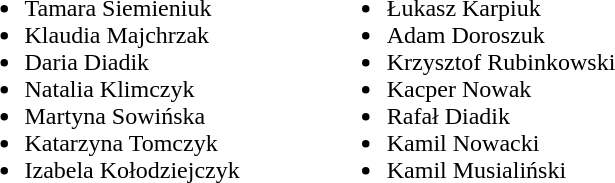<table>
<tr>
<td valign="top"><br><ul><li>Tamara Siemieniuk</li><li>Klaudia Majchrzak</li><li>Daria Diadik</li><li>Natalia Klimczyk</li><li>Martyna Sowińska</li><li>Katarzyna Tomczyk</li><li>Izabela Kołodziejczyk</li></ul></td>
<td width="50"> </td>
<td valign="top"><br><ul><li>Łukasz Karpiuk</li><li>Adam Doroszuk</li><li>Krzysztof Rubinkowski</li><li>Kacper Nowak</li><li>Rafał Diadik</li><li>Kamil Nowacki</li><li>Kamil Musialiński</li></ul></td>
</tr>
</table>
